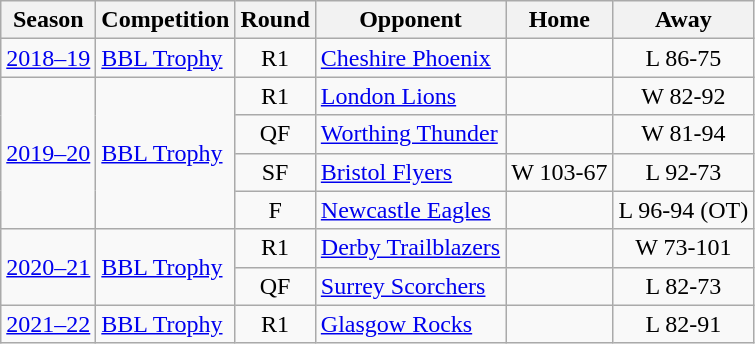<table class="wikitable" style="font-size:100%;"|->
<tr>
<th>Season</th>
<th>Competition</th>
<th>Round</th>
<th>Opponent</th>
<th>Home</th>
<th>Away</th>
</tr>
<tr>
<td rowspan=1><a href='#'>2018–19</a></td>
<td rowspan=1><a href='#'>BBL Trophy</a></td>
<td align=center>R1</td>
<td align=left><a href='#'>Cheshire Phoenix</a></td>
<td align=center></td>
<td align=center>L 86-75</td>
</tr>
<tr>
<td rowspan=4><a href='#'>2019–20</a></td>
<td rowspan=4><a href='#'>BBL Trophy</a></td>
<td align=center>R1</td>
<td align=left><a href='#'>London Lions</a></td>
<td align=center></td>
<td align=center>W 82-92</td>
</tr>
<tr>
<td align=center>QF</td>
<td align=left><a href='#'>Worthing Thunder</a></td>
<td align=center></td>
<td align=center>W 81-94</td>
</tr>
<tr>
<td align=center>SF</td>
<td align=left><a href='#'>Bristol Flyers</a></td>
<td align=center>W 103-67</td>
<td align=center>L 92-73</td>
</tr>
<tr>
<td align=center>F</td>
<td align=left><a href='#'>Newcastle Eagles</a></td>
<td align=center></td>
<td align=center>L 96-94 (OT)</td>
</tr>
<tr>
<td rowspan=2><a href='#'>2020–21</a></td>
<td rowspan=2><a href='#'>BBL Trophy</a></td>
<td align=center>R1</td>
<td align=left><a href='#'>Derby Trailblazers</a></td>
<td align=center></td>
<td align=center>W 73-101</td>
</tr>
<tr>
<td align=center>QF</td>
<td align=left><a href='#'>Surrey Scorchers</a></td>
<td align=center></td>
<td align=center>L 82-73</td>
</tr>
<tr>
<td rowspan=1><a href='#'>2021–22</a></td>
<td rowspan=1><a href='#'>BBL Trophy</a></td>
<td align=center>R1</td>
<td align=left><a href='#'>Glasgow Rocks</a></td>
<td align=center></td>
<td align=center>L 82-91</td>
</tr>
</table>
